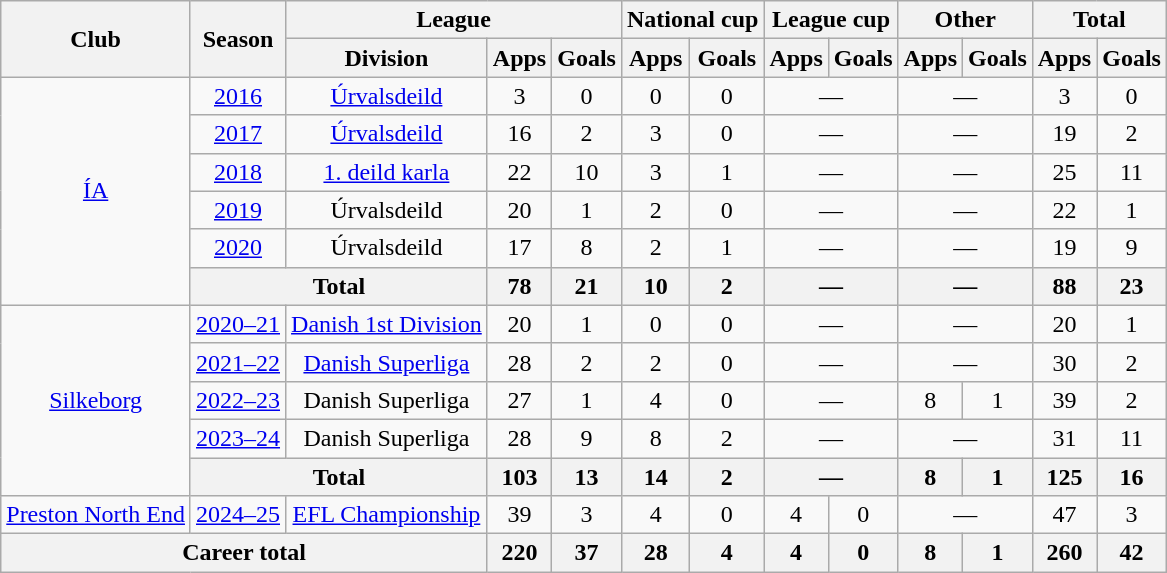<table class="wikitable" style="text-align: center;">
<tr>
<th rowspan="2">Club</th>
<th rowspan="2">Season</th>
<th colspan="3">League</th>
<th colspan="2">National cup</th>
<th colspan="2">League cup</th>
<th colspan="2">Other</th>
<th colspan="2">Total</th>
</tr>
<tr>
<th>Division</th>
<th>Apps</th>
<th>Goals</th>
<th>Apps</th>
<th>Goals</th>
<th>Apps</th>
<th>Goals</th>
<th>Apps</th>
<th>Goals</th>
<th>Apps</th>
<th>Goals</th>
</tr>
<tr>
<td rowspan="6"><a href='#'>ÍA</a></td>
<td><a href='#'>2016</a></td>
<td><a href='#'>Úrvalsdeild</a></td>
<td>3</td>
<td>0</td>
<td>0</td>
<td>0</td>
<td colspan="2">—</td>
<td colspan="2">—</td>
<td>3</td>
<td>0</td>
</tr>
<tr>
<td><a href='#'>2017</a></td>
<td><a href='#'>Úrvalsdeild</a></td>
<td>16</td>
<td>2</td>
<td>3</td>
<td>0</td>
<td colspan="2">—</td>
<td colspan="2">—</td>
<td>19</td>
<td>2</td>
</tr>
<tr>
<td><a href='#'>2018</a></td>
<td><a href='#'>1. deild karla</a></td>
<td>22</td>
<td>10</td>
<td>3</td>
<td>1</td>
<td colspan="2">—</td>
<td colspan="2">—</td>
<td>25</td>
<td>11</td>
</tr>
<tr>
<td><a href='#'>2019</a></td>
<td>Úrvalsdeild</td>
<td>20</td>
<td>1</td>
<td>2</td>
<td>0</td>
<td colspan="2">—</td>
<td colspan="2">—</td>
<td>22</td>
<td>1</td>
</tr>
<tr>
<td><a href='#'>2020</a></td>
<td>Úrvalsdeild</td>
<td>17</td>
<td>8</td>
<td>2</td>
<td>1</td>
<td colspan="2">—</td>
<td colspan="2">—</td>
<td>19</td>
<td>9</td>
</tr>
<tr>
<th colspan="2">Total</th>
<th>78</th>
<th>21</th>
<th>10</th>
<th>2</th>
<th colspan="2">—</th>
<th colspan="2">—</th>
<th>88</th>
<th>23</th>
</tr>
<tr>
<td rowspan="5"><a href='#'>Silkeborg</a></td>
<td><a href='#'>2020–21</a></td>
<td><a href='#'>Danish 1st Division</a></td>
<td>20</td>
<td>1</td>
<td>0</td>
<td>0</td>
<td colspan="2">—</td>
<td colspan="2">—</td>
<td>20</td>
<td>1</td>
</tr>
<tr>
<td><a href='#'>2021–22</a></td>
<td><a href='#'>Danish Superliga</a></td>
<td>28</td>
<td>2</td>
<td>2</td>
<td>0</td>
<td colspan="2">—</td>
<td colspan="2">—</td>
<td>30</td>
<td>2</td>
</tr>
<tr>
<td><a href='#'>2022–23</a></td>
<td>Danish Superliga</td>
<td>27</td>
<td>1</td>
<td>4</td>
<td>0</td>
<td colspan="2">—</td>
<td>8</td>
<td>1</td>
<td>39</td>
<td>2</td>
</tr>
<tr>
<td><a href='#'>2023–24</a></td>
<td>Danish Superliga</td>
<td>28</td>
<td>9</td>
<td>8</td>
<td>2</td>
<td colspan="2">—</td>
<td colspan="2">—</td>
<td>31</td>
<td>11</td>
</tr>
<tr>
<th colspan="2">Total</th>
<th>103</th>
<th>13</th>
<th>14</th>
<th>2</th>
<th colspan="2">—</th>
<th>8</th>
<th>1</th>
<th>125</th>
<th>16</th>
</tr>
<tr>
<td><a href='#'>Preston North End</a></td>
<td><a href='#'>2024–25</a></td>
<td><a href='#'>EFL Championship</a></td>
<td>39</td>
<td>3</td>
<td>4</td>
<td>0</td>
<td>4</td>
<td>0</td>
<td colspan="2">—</td>
<td>47</td>
<td>3</td>
</tr>
<tr>
<th colspan="3">Career total</th>
<th>220</th>
<th>37</th>
<th>28</th>
<th>4</th>
<th>4</th>
<th>0</th>
<th>8</th>
<th>1</th>
<th>260</th>
<th>42</th>
</tr>
</table>
